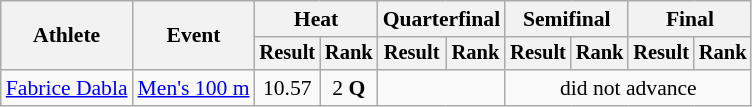<table class="wikitable" style="font-size:90%">
<tr>
<th rowspan="2">Athlete</th>
<th rowspan="2">Event</th>
<th colspan="2">Heat</th>
<th colspan="2">Quarterfinal</th>
<th colspan="2">Semifinal</th>
<th colspan="2">Final</th>
</tr>
<tr style="font-size:95%">
<th>Result</th>
<th>Rank</th>
<th>Result</th>
<th>Rank</th>
<th>Result</th>
<th>Rank</th>
<th>Result</th>
<th>Rank</th>
</tr>
<tr align=center>
<td align=left><a href='#'>Fabrice Dabla</a></td>
<td align=left><a href='#'>Men's 100 m</a></td>
<td>10.57</td>
<td>2 <strong>Q</strong></td>
<td colspan=2></td>
<td colspan=4>did not advance</td>
</tr>
</table>
